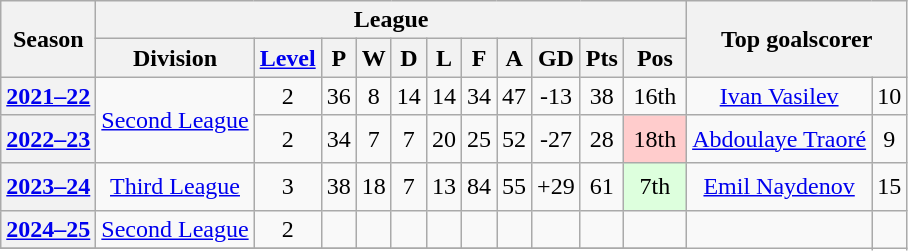<table class="wikitable plainrowheaders sortable" style="text-align: center">
<tr>
<th rowspan=2>Season</th>
<th colspan=11>League</th>
<th rowspan=2 colspan=2>Top goalscorer</th>
</tr>
<tr>
<th scope=col>Division</th>
<th scope=col><a href='#'>Level</a></th>
<th scope=col>P</th>
<th scope=col>W</th>
<th scope=col>D</th>
<th scope=col>L</th>
<th scope=col>F</th>
<th scope=col>A</th>
<th scope=col>GD</th>
<th scope=col>Pts</th>
<th scope=col data-sort-type="number">Pos</th>
</tr>
<tr>
<th scope=row rowspan=1><a href='#'>2021–22</a></th>
<td rowspan=2><a href='#'>Second League</a></td>
<td rowspan=1>2</td>
<td rowspan=1>36</td>
<td rowspan=1>8</td>
<td rowspan=1>14</td>
<td rowspan=1>14</td>
<td rowspan=1>34</td>
<td rowspan=1>47</td>
<td rowspan=1>-13</td>
<td rowspan=1>38</td>
<td rowspan=1>16th</td>
<td rowspan=1> <a href='#'>Ivan Vasilev</a></td>
<td rowspan=1>10</td>
</tr>
<tr>
<th scope=row rowspan=1><a href='#'>2022–23</a></th>
<td rowspan=1>2</td>
<td rowspan=1>34</td>
<td rowspan=1>7</td>
<td rowspan=1>7</td>
<td rowspan=1>20</td>
<td rowspan=1>25</td>
<td rowspan=1>52</td>
<td rowspan=1>-27</td>
<td rowspan=1>28</td>
<td rowspan=1 style="background-color:#FCC;padding:0.4em">18th</td>
<td rowspan=1> <a href='#'>Abdoulaye Traoré</a></td>
<td rowspan=1>9</td>
</tr>
<tr>
<th scope=row rowspan=1><a href='#'>2023–24</a></th>
<td rowspan=1><a href='#'>Third League</a></td>
<td rowspan=1>3</td>
<td rowspan=1>38</td>
<td rowspan=1>18</td>
<td rowspan=1>7</td>
<td rowspan=1>13</td>
<td rowspan=1>84</td>
<td rowspan=1>55</td>
<td rowspan=1>+29</td>
<td rowspan=1>61</td>
<td rowspan=1 style="background-color:#DFD;padding:0.4em">7th</td>
<td rowspan=1> <a href='#'>Emil Naydenov</a></td>
<td rowspan=1>15</td>
</tr>
<tr>
<th scope=row rowspan=1><a href='#'>2024–25</a></th>
<td rowspan=1><a href='#'>Second League</a></td>
<td rowspan=1>2</td>
<td rowspan=1></td>
<td rowspan=1></td>
<td rowspan=1></td>
<td rowspan=1></td>
<td rowspan=1></td>
<td rowspan=1></td>
<td rowspan=1></td>
<td rowspan=1></td>
<td rowspan=1></td>
<td rowspan=2></td>
</tr>
<tr>
</tr>
</table>
